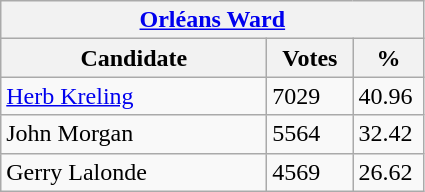<table class="wikitable">
<tr>
<th colspan="3"><a href='#'>Orléans Ward</a></th>
</tr>
<tr>
<th style="width: 170px">Candidate</th>
<th style="width: 50px">Votes</th>
<th style="width: 40px">%</th>
</tr>
<tr>
<td><a href='#'>Herb Kreling</a></td>
<td>7029</td>
<td>40.96</td>
</tr>
<tr>
<td>John Morgan</td>
<td>5564</td>
<td>32.42</td>
</tr>
<tr>
<td>Gerry Lalonde</td>
<td>4569</td>
<td>26.62</td>
</tr>
</table>
